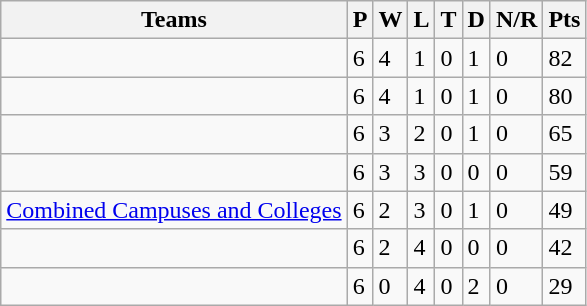<table class="wikitable">
<tr>
<th>Teams</th>
<th>P</th>
<th>W</th>
<th>L</th>
<th>T</th>
<th>D</th>
<th>N/R</th>
<th>Pts</th>
</tr>
<tr>
<td></td>
<td>6</td>
<td>4</td>
<td>1</td>
<td>0</td>
<td>1</td>
<td>0</td>
<td>82</td>
</tr>
<tr>
<td></td>
<td>6</td>
<td>4</td>
<td>1</td>
<td>0</td>
<td>1</td>
<td>0</td>
<td>80</td>
</tr>
<tr>
<td></td>
<td>6</td>
<td>3</td>
<td>2</td>
<td>0</td>
<td>1</td>
<td>0</td>
<td>65</td>
</tr>
<tr>
<td></td>
<td>6</td>
<td>3</td>
<td>3</td>
<td>0</td>
<td>0</td>
<td>0</td>
<td>59</td>
</tr>
<tr>
<td><a href='#'>Combined Campuses and Colleges</a></td>
<td>6</td>
<td>2</td>
<td>3</td>
<td>0</td>
<td>1</td>
<td>0</td>
<td>49</td>
</tr>
<tr>
<td></td>
<td>6</td>
<td>2</td>
<td>4</td>
<td>0</td>
<td>0</td>
<td>0</td>
<td>42</td>
</tr>
<tr>
<td></td>
<td>6</td>
<td>0</td>
<td>4</td>
<td>0</td>
<td>2</td>
<td>0</td>
<td>29</td>
</tr>
</table>
